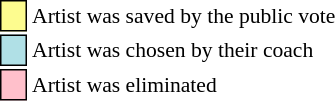<table class="toccolours" style="font-size: 90%; white-space: nowrap;">
<tr>
<td style="background-color:#fdfc8f; border: 1px solid black">    </td>
<td>Artist was saved by the public vote</td>
</tr>
<tr>
<td style="background:#b0e0e6; border:1px solid black;">    </td>
<td>Artist was chosen by their coach</td>
</tr>
<tr>
<td style="background-color:pink; border: 1px solid black">    </td>
<td>Artist was eliminated</td>
</tr>
</table>
